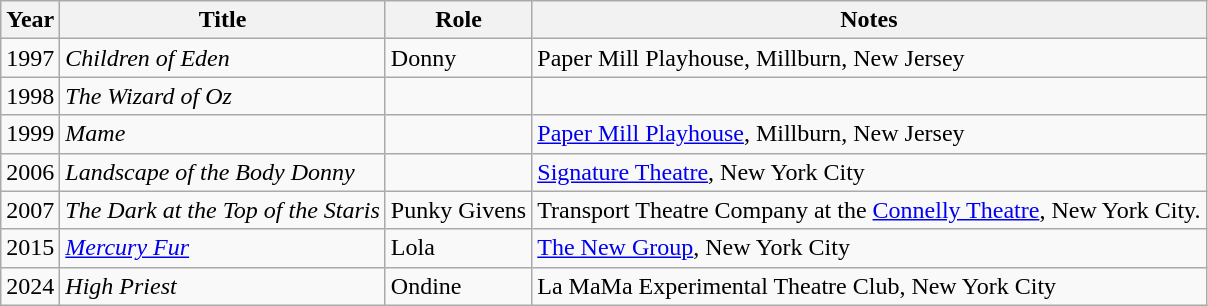<table class="wikitable sortable">
<tr>
<th>Year</th>
<th>Title</th>
<th>Role</th>
<th class="unsortable">Notes</th>
</tr>
<tr>
<td>1997</td>
<td><em>Children of Eden</em></td>
<td>Donny</td>
<td>Paper Mill Playhouse, Millburn, New Jersey</td>
</tr>
<tr>
<td>1998</td>
<td><em>The Wizard of Oz</em></td>
<td></td>
<td></td>
</tr>
<tr>
<td>1999</td>
<td><em>Mame</em></td>
<td></td>
<td><a href='#'>Paper Mill Playhouse</a>, Millburn, New Jersey</td>
</tr>
<tr>
<td>2006</td>
<td><em>Landscape of the Body Donny</em></td>
<td></td>
<td><a href='#'>Signature Theatre</a>, New York City</td>
</tr>
<tr>
<td>2007</td>
<td><em>The Dark at the Top of the Staris</em></td>
<td>Punky Givens</td>
<td>Transport Theatre Company at the <a href='#'>Connelly Theatre</a>, New York City.</td>
</tr>
<tr>
<td>2015</td>
<td><em><a href='#'>Mercury Fur</a></em></td>
<td>Lola</td>
<td><a href='#'>The New Group</a>, New York City</td>
</tr>
<tr>
<td>2024</td>
<td><em>High Priest</em></td>
<td>Ondine</td>
<td>La MaMa Experimental Theatre Club, New York City</td>
</tr>
</table>
